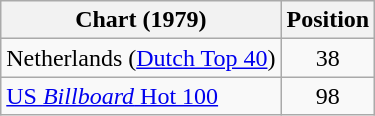<table class="wikitable sortable">
<tr>
<th>Chart (1979)</th>
<th>Position</th>
</tr>
<tr>
<td>Netherlands (<a href='#'>Dutch Top 40</a>)</td>
<td align="center">38</td>
</tr>
<tr>
<td><a href='#'>US <em>Billboard</em> Hot 100</a></td>
<td align="center">98</td>
</tr>
</table>
